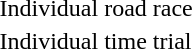<table>
<tr>
<td>Individual road race</td>
<td></td>
<td></td>
<td></td>
</tr>
<tr>
<td>Individual time trial</td>
<td></td>
<td></td>
<td></td>
</tr>
</table>
